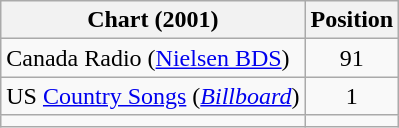<table class="wikitable sortable plainrowheaders">
<tr>
<th>Chart (2001)</th>
<th>Position</th>
</tr>
<tr>
<td>Canada Radio (<a href='#'>Nielsen BDS</a>)</td>
<td align="center">91</td>
</tr>
<tr>
<td>US <a href='#'>Country Songs</a> (<em><a href='#'>Billboard</a></em>)</td>
<td align="center">1</td>
</tr>
<tr>
<td> </td>
</tr>
</table>
